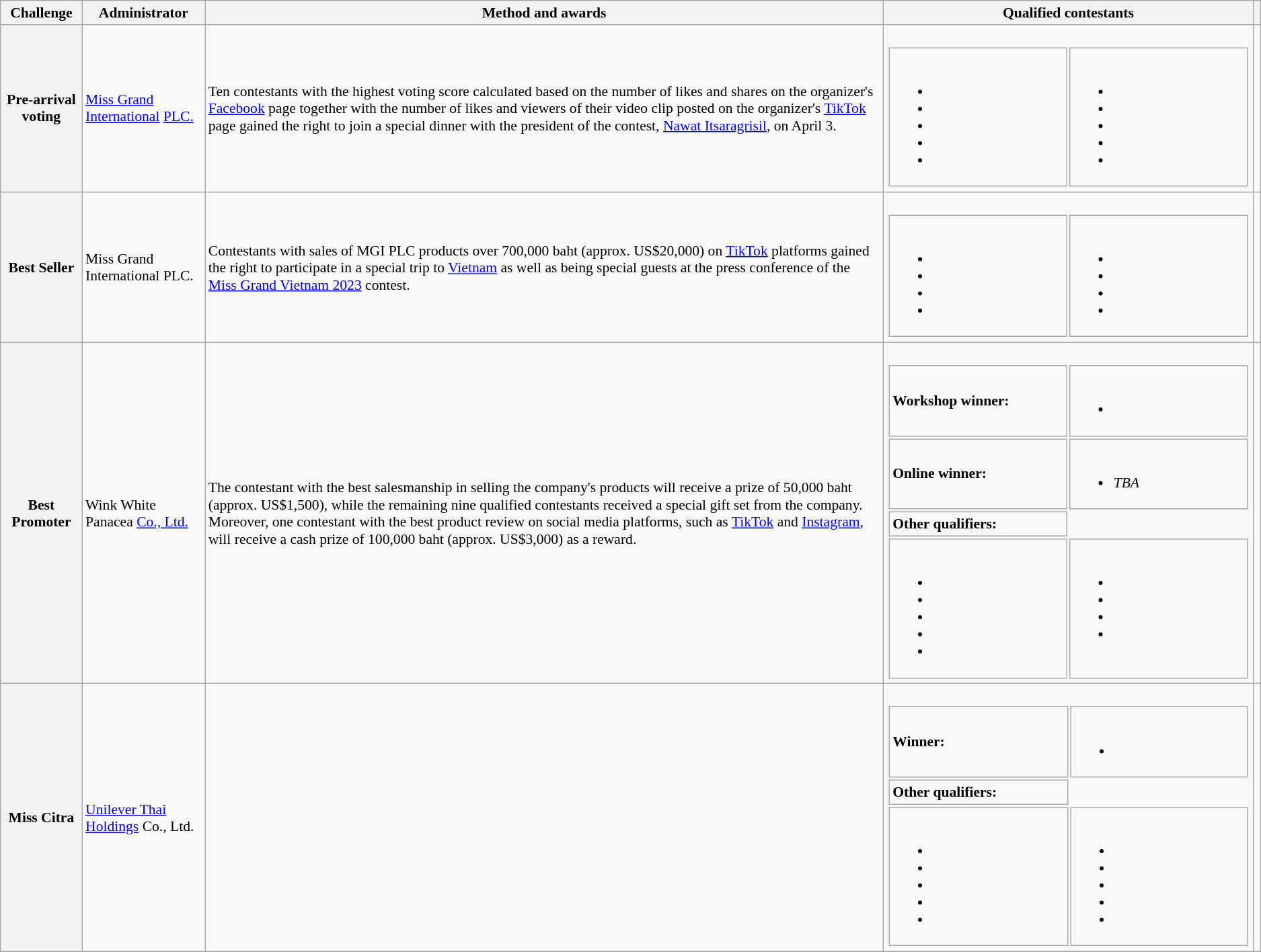<table class="wikitable" style="font-size: 90%";>
<tr>
<th>Challenge</th>
<th>Administrator</th>
<th>Method and awards</th>
<th width=360px>Qualified contestants</th>
<th></th>
</tr>
<tr>
<th>Pre-arrival voting</th>
<td><a href='#'>Miss Grand International</a> <a href='#'>PLC.</a></td>
<td>Ten contestants with the highest voting score calculated based on the number of likes and shares on the organizer's <a href='#'>Facebook</a> page together with the number of likes and viewers of their video clip posted on the organizer's <a href='#'>TikTok</a> page gained the right to join a special dinner with the president of the contest, <a href='#'>Nawat Itsaragrisil</a>, on April 3.</td>
<td><br><table>
<tr>
<td width=180px><br><ul><li></li><li></li><li></li><li></li><li></li></ul></td>
<td width=180px><br><ul><li></li><li></li><li></li><li></li><li></li></ul></td>
</tr>
</table>
</td>
<td align=center></td>
</tr>
<tr>
<th>Best Seller</th>
<td>Miss Grand International PLC.</td>
<td>Contestants with sales of MGI PLC products over 700,000 baht (approx. US$20,000) on <a href='#'>TikTok</a> platforms gained the right to participate in a special trip to <a href='#'>Vietnam</a> as well as being special guests at the press conference of the <a href='#'>Miss Grand Vietnam 2023</a> contest.</td>
<td><br><table>
<tr>
<td width=180px><br><ul><li></li><li></li><li></li><li></li></ul></td>
<td width=180px><br><ul><li></li><li></li><li></li><li></li></ul></td>
</tr>
</table>
</td>
<td align=center></td>
</tr>
<tr>
<th>Best Promoter</th>
<td>Wink White Panacea <a href='#'>Co., Ltd.</a></td>
<td>The contestant with the best salesmanship in selling the company's products will receive a prize of 50,000 baht (approx. US$1,500), while the remaining nine qualified contestants received a special gift set from the company. Moreover, one contestant with the best product review on social media platforms, such as <a href='#'>TikTok</a> and <a href='#'>Instagram</a>, will receive a cash prize of 100,000 baht (approx. US$3,000) as a reward.</td>
<td><br><table>
<tr>
<td><strong>Workshop winner:</strong></td>
<td><br><ul><li></li></ul></td>
</tr>
<tr>
<td><strong>Online winner:</strong></td>
<td><br><ul><li><em>TBA</em></li></ul></td>
</tr>
<tr>
<td><strong>Other qualifiers:</strong></td>
</tr>
<tr>
<td width=180px><br><ul><li></li><li></li><li></li><li></li><li></li></ul></td>
<td style="vertical-align: top;" width=180px><br><ul><li></li><li></li><li></li><li></li></ul></td>
</tr>
</table>
</td>
<td align=center></td>
</tr>
<tr>
<th>Miss Citra</th>
<td><a href='#'>Unilever Thai Holdings</a> Co., Ltd.</td>
<td></td>
<td><br><table>
<tr>
<td><strong>Winner:</strong></td>
<td><br><ul><li></li></ul></td>
</tr>
<tr>
<td><strong>Other qualifiers:</strong></td>
</tr>
<tr>
<td width=180px><br><ul><li></li><li></li><li></li><li></li><li></li></ul></td>
<td style="vertical-align: top;" width=180px><br><ul><li></li><li></li><li></li><li></li><li></li></ul></td>
</tr>
</table>
</td>
<td align=center></td>
</tr>
<tr>
</tr>
</table>
